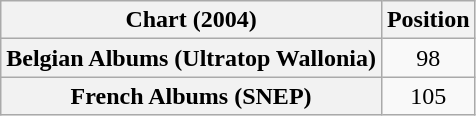<table class="wikitable sortable plainrowheaders" style="text-align:center">
<tr>
<th scope="col">Chart (2004)</th>
<th scope="col">Position</th>
</tr>
<tr>
<th scope="row">Belgian Albums (Ultratop Wallonia)</th>
<td>98</td>
</tr>
<tr>
<th scope="row">French Albums (SNEP)</th>
<td>105</td>
</tr>
</table>
